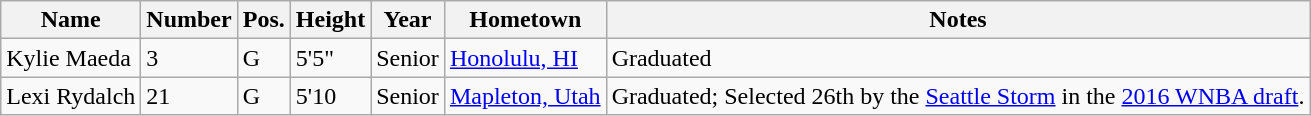<table class="wikitable sortable" border="1">
<tr>
<th>Name</th>
<th>Number</th>
<th>Pos.</th>
<th>Height</th>
<th>Year</th>
<th>Hometown</th>
<th class="unsortable">Notes</th>
</tr>
<tr>
<td>Kylie Maeda</td>
<td>3</td>
<td>G</td>
<td>5'5"</td>
<td>Senior</td>
<td><a href='#'>Honolulu, HI</a></td>
<td>Graduated</td>
</tr>
<tr>
<td>Lexi Rydalch</td>
<td>21</td>
<td>G</td>
<td>5'10</td>
<td>Senior</td>
<td><a href='#'>Mapleton, Utah</a></td>
<td>Graduated; Selected 26th by the <a href='#'>Seattle Storm</a> in the <a href='#'>2016 WNBA draft</a>.</td>
</tr>
</table>
